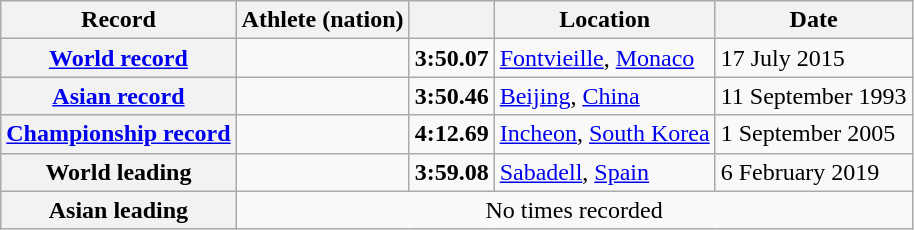<table class="wikitable">
<tr>
<th scope="col">Record</th>
<th scope="col">Athlete (nation)</th>
<th scope="col"></th>
<th scope="col">Location</th>
<th scope="col">Date</th>
</tr>
<tr>
<th scope="row"><a href='#'>World record</a></th>
<td></td>
<td align="center"><strong>3:50.07</strong></td>
<td><a href='#'>Fontvieille</a>, <a href='#'>Monaco</a></td>
<td>17 July 2015</td>
</tr>
<tr>
<th scope="row"><a href='#'>Asian record</a></th>
<td></td>
<td align="center"><strong>3:50.46</strong></td>
<td><a href='#'>Beijing</a>, <a href='#'>China</a></td>
<td>11 September 1993</td>
</tr>
<tr>
<th><a href='#'>Championship record</a></th>
<td></td>
<td align="center"><strong>4:12.69</strong></td>
<td><a href='#'>Incheon</a>, <a href='#'>South Korea</a></td>
<td>1 September 2005</td>
</tr>
<tr>
<th scope="row">World leading</th>
<td></td>
<td align="center"><strong>3:59.08</strong></td>
<td><a href='#'>Sabadell</a>, <a href='#'>Spain</a></td>
<td>6 February 2019</td>
</tr>
<tr>
<th scope="row">Asian leading</th>
<td colspan="4" align="center">No times recorded</td>
</tr>
</table>
